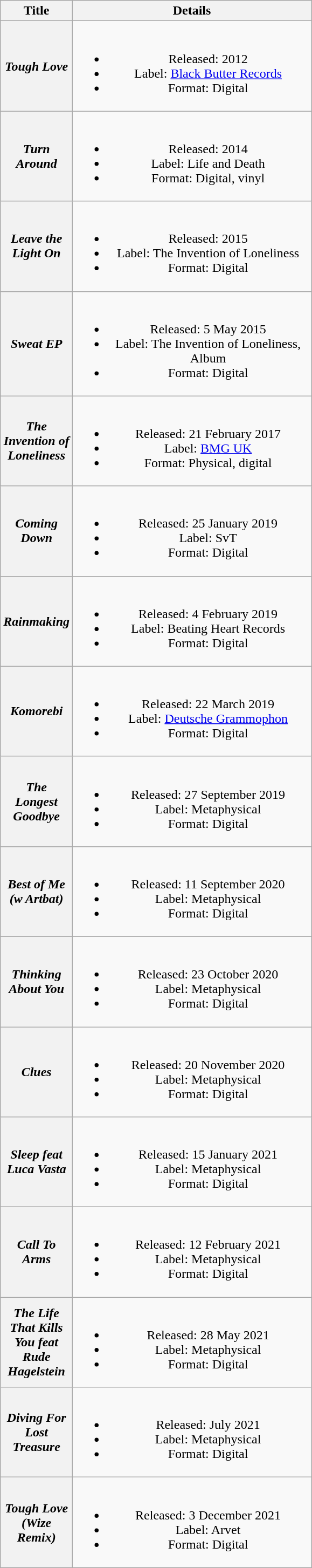<table class="wikitable plainrowheaders" style="text-align:center;">
<tr>
<th scope="col" style="width:5em;">Title</th>
<th scope="col" style="width:18em;">Details</th>
</tr>
<tr>
<th scope="row"><em>Tough Love</em></th>
<td><br><ul><li>Released: 2012</li><li>Label: <a href='#'>Black Butter Records</a></li><li>Format: Digital</li></ul></td>
</tr>
<tr>
<th scope="row"><em>Turn Around</em></th>
<td><br><ul><li>Released: 2014</li><li>Label: Life and Death</li><li>Format: Digital, vinyl</li></ul></td>
</tr>
<tr>
<th scope="row"><em>Leave the Light On</em></th>
<td><br><ul><li>Released: 2015</li><li>Label: The Invention of Loneliness</li><li>Format: Digital</li></ul></td>
</tr>
<tr>
<th scope="row"><em>Sweat EP</em></th>
<td><br><ul><li>Released: 5 May 2015</li><li>Label: The Invention of Loneliness, Album</li><li>Format: Digital</li></ul></td>
</tr>
<tr>
<th scope="row"><em>The Invention of Loneliness</em></th>
<td><br><ul><li>Released: 21 February 2017</li><li>Label: <a href='#'>BMG UK</a></li><li>Format: Physical, digital</li></ul></td>
</tr>
<tr>
<th scope="row"><em>Coming Down</em></th>
<td><br><ul><li>Released: 25 January 2019</li><li>Label: SvT</li><li>Format: Digital</li></ul></td>
</tr>
<tr>
<th scope="row"><em>Rainmaking</em></th>
<td><br><ul><li>Released: 4 February 2019</li><li>Label: Beating Heart Records</li><li>Format: Digital</li></ul></td>
</tr>
<tr>
<th scope="row"><em>Komorebi</em></th>
<td><br><ul><li>Released: 22 March 2019</li><li>Label: <a href='#'>Deutsche Grammophon</a></li><li>Format: Digital</li></ul></td>
</tr>
<tr>
<th scope="row"><em>The Longest Goodbye</em></th>
<td><br><ul><li>Released: 27 September 2019</li><li>Label: Metaphysical</li><li>Format: Digital</li></ul></td>
</tr>
<tr>
<th scope="row"><em>Best of Me (w Artbat)</em></th>
<td><br><ul><li>Released: 11 September 2020</li><li>Label: Metaphysical</li><li>Format: Digital</li></ul></td>
</tr>
<tr>
<th scope="row"><em>Thinking About You</em></th>
<td><br><ul><li>Released: 23 October 2020</li><li>Label: Metaphysical</li><li>Format: Digital</li></ul></td>
</tr>
<tr>
<th scope="row"><em>Clues</em></th>
<td><br><ul><li>Released: 20 November 2020</li><li>Label: Metaphysical</li><li>Format: Digital</li></ul></td>
</tr>
<tr>
<th scope="row"><em>Sleep feat Luca Vasta</em></th>
<td><br><ul><li>Released: 15 January 2021</li><li>Label: Metaphysical</li><li>Format: Digital</li></ul></td>
</tr>
<tr>
<th scope="row"><em>Call To Arms</em></th>
<td><br><ul><li>Released: 12 February 2021</li><li>Label: Metaphysical</li><li>Format: Digital</li></ul></td>
</tr>
<tr>
<th scope="row"><em>The Life That Kills You feat Rude Hagelstein</em></th>
<td><br><ul><li>Released: 28 May 2021</li><li>Label: Metaphysical</li><li>Format: Digital</li></ul></td>
</tr>
<tr>
<th scope="row"><em>Diving For Lost Treasure</em></th>
<td><br><ul><li>Released: July 2021</li><li>Label: Metaphysical</li><li>Format: Digital</li></ul></td>
</tr>
<tr>
<th scope="row"><em>Tough Love (Wize Remix)</em></th>
<td><br><ul><li>Released: 3 December 2021</li><li>Label: Arvet</li><li>Format: Digital</li></ul></td>
</tr>
</table>
